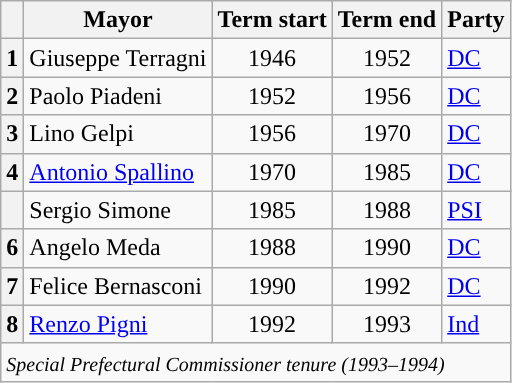<table class="wikitable">
<tr>
<th class=unsortable> </th>
<th>Mayor</th>
<th>Term start</th>
<th>Term end</th>
<th>Party</th>
</tr>
<tr>
<th style="background:">1</th>
<td>Giuseppe Terragni</td>
<td align=center>1946</td>
<td align=center>1952</td>
<td><a href='#'>DC</a></td>
</tr>
<tr>
<th style="background:">2</th>
<td>Paolo Piadeni</td>
<td align=center>1952</td>
<td align=center>1956</td>
<td><a href='#'>DC</a></td>
</tr>
<tr>
<th style="background:">3</th>
<td>Lino Gelpi</td>
<td align=center>1956</td>
<td align=center>1970</td>
<td><a href='#'>DC</a></td>
</tr>
<tr>
<th style="background:">4</th>
<td><a href='#'>Antonio Spallino</a></td>
<td align=center>1970</td>
<td align=center>1985</td>
<td><a href='#'>DC</a></td>
</tr>
<tr>
<th style="background:"></th>
<td>Sergio Simone</td>
<td align=center>1985</td>
<td align=center>1988</td>
<td><a href='#'>PSI</a></td>
</tr>
<tr>
<th style="background:">6</th>
<td>Angelo Meda</td>
<td align=center>1988</td>
<td align=center>1990</td>
<td><a href='#'>DC</a></td>
</tr>
<tr>
<th style="background:">7</th>
<td>Felice Bernasconi</td>
<td align=center>1990</td>
<td align=center>1992</td>
<td><a href='#'>DC</a></td>
</tr>
<tr>
<th style="background:">8</th>
<td><a href='#'>Renzo Pigni</a></td>
<td align=center>1992</td>
<td align=center>1993</td>
<td><a href='#'>Ind</a></td>
</tr>
<tr>
<td colspan=5><small><em>Special Prefectural Commissioner tenure (1993–1994)</em></small></td>
</tr>
</table>
